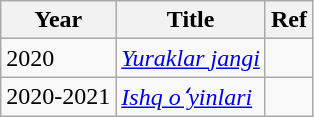<table class="wikitable sortable"}>
<tr>
<th>Year</th>
<th>Title</th>
<th>Ref</th>
</tr>
<tr>
<td>2020</td>
<td><em><a href='#'>Yuraklar jangi</a></em></td>
<td></td>
</tr>
<tr>
<td>2020-2021</td>
<td><em><a href='#'>Ishq oʻyinlari</a></em></td>
<td></td>
</tr>
</table>
